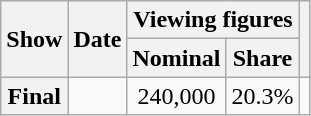<table class="wikitable plainrowheaders sortable" style="text-align:center">
<tr>
<th rowspan="2" scope="col">Show</th>
<th rowspan="2" scope="col">Date</th>
<th colspan="2" scope="col">Viewing figures</th>
<th rowspan="2" scope="col" class="unsortable"></th>
</tr>
<tr>
<th scope="col">Nominal</th>
<th scope="col">Share</th>
</tr>
<tr>
<th scope="row">Final</th>
<td></td>
<td>240,000</td>
<td>20.3%</td>
<td></td>
</tr>
</table>
